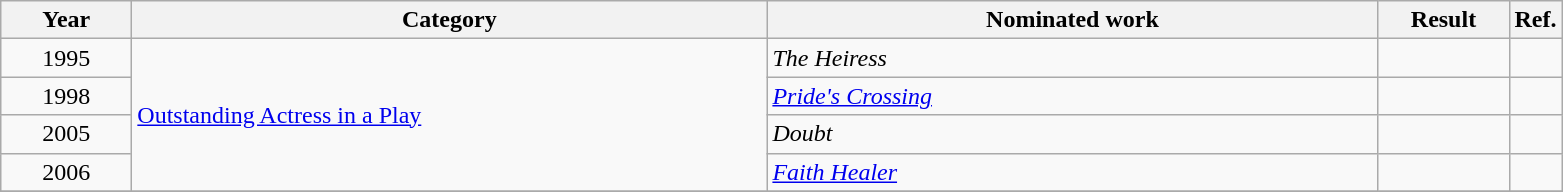<table class=wikitable>
<tr>
<th scope="col" style="width:5em;">Year</th>
<th scope="col" style="width:26em;">Category</th>
<th scope="col" style="width:25em;">Nominated work</th>
<th scope="col" style="width:5em;">Result</th>
<th>Ref.</th>
</tr>
<tr>
<td style="text-align:center;">1995</td>
<td rowspan=4><a href='#'>Outstanding Actress in a Play</a></td>
<td><em>The Heiress</em></td>
<td></td>
<td></td>
</tr>
<tr>
<td style="text-align:center;">1998</td>
<td><em><a href='#'>Pride's Crossing</a></em></td>
<td></td>
<td></td>
</tr>
<tr>
<td style="text-align:center;">2005</td>
<td><em>Doubt</em></td>
<td></td>
<td></td>
</tr>
<tr>
<td style="text-align:center;">2006</td>
<td><em><a href='#'>Faith Healer</a></em></td>
<td></td>
<td></td>
</tr>
<tr>
</tr>
</table>
